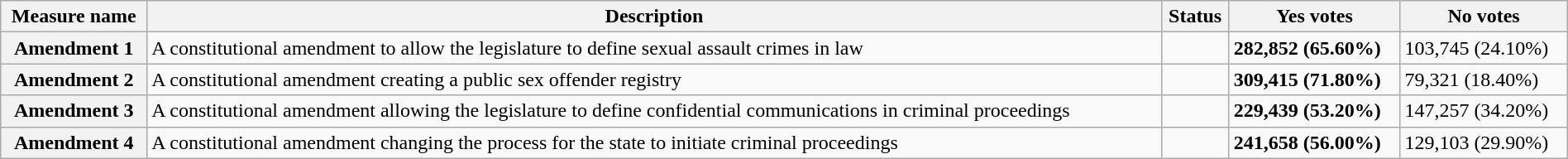<table class="wikitable sortable plainrowheaders" style="width:100%">
<tr>
<th scope="col">Measure name</th>
<th class="unsortable" scope="col">Description</th>
<th scope="col">Status</th>
<th scope="col">Yes votes</th>
<th scope="col">No votes</th>
</tr>
<tr>
<th scope="row">Amendment 1</th>
<td>A constitutional amendment to allow the legislature to define sexual assault crimes in law</td>
<td></td>
<td><strong>282,852 (65.60%)</strong></td>
<td>103,745 (24.10%)</td>
</tr>
<tr>
<th scope="row">Amendment 2</th>
<td>A constitutional amendment creating a public sex offender registry</td>
<td></td>
<td><strong>309,415 (71.80%)</strong></td>
<td>79,321 (18.40%)</td>
</tr>
<tr>
<th scope="row">Amendment 3</th>
<td>A constitutional amendment allowing the legislature to define confidential communications in criminal proceedings</td>
<td></td>
<td><strong>229,439 (53.20%)</strong></td>
<td>147,257 (34.20%)</td>
</tr>
<tr>
<th scope="row">Amendment 4</th>
<td>A constitutional amendment changing the process for the state to initiate criminal proceedings</td>
<td></td>
<td><strong>241,658 (56.00%)</strong></td>
<td>129,103 (29.90%)</td>
</tr>
</table>
